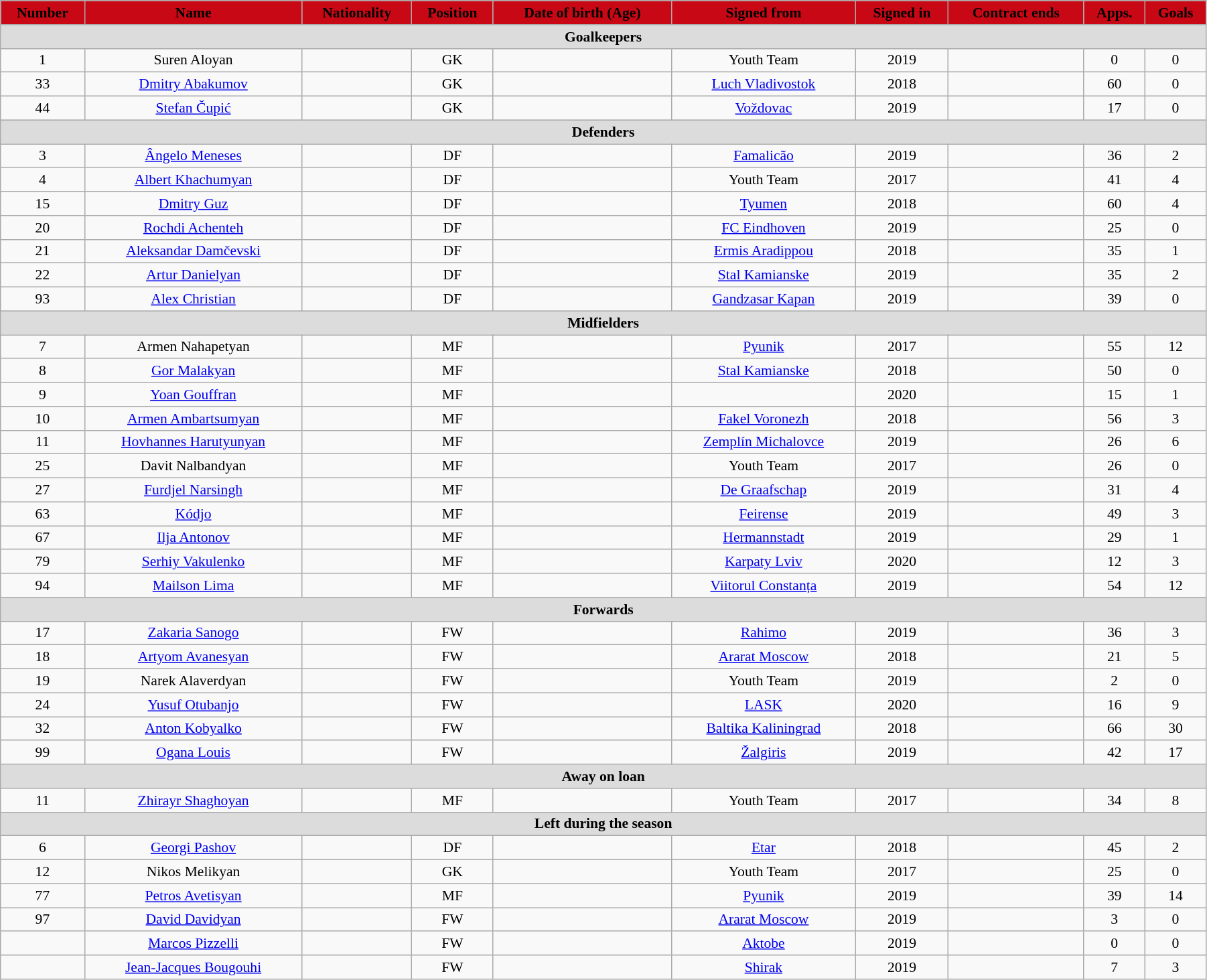<table class="wikitable"  style="text-align:center; font-size:90%; width:95%;">
<tr>
<th style="background:#C80815; color:black; text-align:center;">Number</th>
<th style="background:#C80815; color:black; text-align:center;">Name</th>
<th style="background:#C80815; color:black; text-align:center;">Nationality</th>
<th style="background:#C80815; color:black; text-align:center;">Position</th>
<th style="background:#C80815; color:black; text-align:center;">Date of birth (Age)</th>
<th style="background:#C80815; color:black; text-align:center;">Signed from</th>
<th style="background:#C80815; color:black; text-align:center;">Signed in</th>
<th style="background:#C80815; color:black; text-align:center;">Contract ends</th>
<th style="background:#C80815; color:black; text-align:center;">Apps.</th>
<th style="background:#C80815; color:black; text-align:center;">Goals</th>
</tr>
<tr>
<th colspan="11"  style="background:#dcdcdc; text-align:center;">Goalkeepers</th>
</tr>
<tr>
<td>1</td>
<td>Suren Aloyan</td>
<td></td>
<td>GK</td>
<td></td>
<td>Youth Team</td>
<td>2019</td>
<td></td>
<td>0</td>
<td>0</td>
</tr>
<tr>
<td>33</td>
<td><a href='#'>Dmitry Abakumov</a></td>
<td></td>
<td>GK</td>
<td></td>
<td><a href='#'>Luch Vladivostok</a></td>
<td>2018</td>
<td></td>
<td>60</td>
<td>0</td>
</tr>
<tr>
<td>44</td>
<td><a href='#'>Stefan Čupić</a></td>
<td></td>
<td>GK</td>
<td></td>
<td><a href='#'>Voždovac</a></td>
<td>2019</td>
<td></td>
<td>17</td>
<td>0</td>
</tr>
<tr>
<th colspan="11"  style="background:#dcdcdc; text-align:center;">Defenders</th>
</tr>
<tr>
<td>3</td>
<td><a href='#'>Ângelo Meneses</a></td>
<td></td>
<td>DF</td>
<td></td>
<td><a href='#'>Famalicão</a></td>
<td>2019</td>
<td></td>
<td>36</td>
<td>2</td>
</tr>
<tr>
<td>4</td>
<td><a href='#'>Albert Khachumyan</a></td>
<td></td>
<td>DF</td>
<td></td>
<td>Youth Team</td>
<td>2017</td>
<td></td>
<td>41</td>
<td>4</td>
</tr>
<tr>
<td>15</td>
<td><a href='#'>Dmitry Guz</a></td>
<td></td>
<td>DF</td>
<td></td>
<td><a href='#'>Tyumen</a></td>
<td>2018</td>
<td></td>
<td>60</td>
<td>4</td>
</tr>
<tr>
<td>20</td>
<td><a href='#'>Rochdi Achenteh</a></td>
<td></td>
<td>DF</td>
<td></td>
<td><a href='#'>FC Eindhoven</a></td>
<td>2019</td>
<td></td>
<td>25</td>
<td>0</td>
</tr>
<tr>
<td>21</td>
<td><a href='#'>Aleksandar Damčevski</a></td>
<td></td>
<td>DF</td>
<td></td>
<td><a href='#'>Ermis Aradippou</a></td>
<td>2018</td>
<td></td>
<td>35</td>
<td>1</td>
</tr>
<tr>
<td>22</td>
<td><a href='#'>Artur Danielyan</a></td>
<td></td>
<td>DF</td>
<td></td>
<td><a href='#'>Stal Kamianske</a></td>
<td>2019</td>
<td></td>
<td>35</td>
<td>2</td>
</tr>
<tr>
<td>93</td>
<td><a href='#'>Alex Christian</a></td>
<td></td>
<td>DF</td>
<td></td>
<td><a href='#'>Gandzasar Kapan</a></td>
<td>2019</td>
<td></td>
<td>39</td>
<td>0</td>
</tr>
<tr>
<th colspan="11"  style="background:#dcdcdc; text-align:center;">Midfielders</th>
</tr>
<tr>
<td>7</td>
<td>Armen Nahapetyan</td>
<td></td>
<td>MF</td>
<td></td>
<td><a href='#'>Pyunik</a></td>
<td>2017</td>
<td></td>
<td>55</td>
<td>12</td>
</tr>
<tr>
<td>8</td>
<td><a href='#'>Gor Malakyan</a></td>
<td></td>
<td>MF</td>
<td></td>
<td><a href='#'>Stal Kamianske</a></td>
<td>2018</td>
<td></td>
<td>50</td>
<td>0</td>
</tr>
<tr>
<td>9</td>
<td><a href='#'>Yoan Gouffran</a></td>
<td></td>
<td>MF</td>
<td></td>
<td></td>
<td>2020</td>
<td></td>
<td>15</td>
<td>1</td>
</tr>
<tr>
<td>10</td>
<td><a href='#'>Armen Ambartsumyan</a></td>
<td></td>
<td>MF</td>
<td></td>
<td><a href='#'>Fakel Voronezh</a></td>
<td>2018</td>
<td></td>
<td>56</td>
<td>3</td>
</tr>
<tr>
<td>11</td>
<td><a href='#'>Hovhannes Harutyunyan</a></td>
<td></td>
<td>MF</td>
<td></td>
<td><a href='#'>Zemplín Michalovce</a></td>
<td>2019</td>
<td></td>
<td>26</td>
<td>6</td>
</tr>
<tr>
<td>25</td>
<td>Davit Nalbandyan</td>
<td></td>
<td>MF</td>
<td></td>
<td>Youth Team</td>
<td>2017</td>
<td></td>
<td>26</td>
<td>0</td>
</tr>
<tr>
<td>27</td>
<td><a href='#'>Furdjel Narsingh</a></td>
<td></td>
<td>MF</td>
<td></td>
<td><a href='#'>De Graafschap</a></td>
<td>2019</td>
<td></td>
<td>31</td>
<td>4</td>
</tr>
<tr>
<td>63</td>
<td><a href='#'>Kódjo</a></td>
<td></td>
<td>MF</td>
<td></td>
<td><a href='#'>Feirense</a></td>
<td>2019</td>
<td></td>
<td>49</td>
<td>3</td>
</tr>
<tr>
<td>67</td>
<td><a href='#'>Ilja Antonov</a></td>
<td></td>
<td>MF</td>
<td></td>
<td><a href='#'>Hermannstadt</a></td>
<td>2019</td>
<td></td>
<td>29</td>
<td>1</td>
</tr>
<tr>
<td>79</td>
<td><a href='#'>Serhiy Vakulenko</a></td>
<td></td>
<td>MF</td>
<td></td>
<td><a href='#'>Karpaty Lviv</a></td>
<td>2020</td>
<td></td>
<td>12</td>
<td>3</td>
</tr>
<tr>
<td>94</td>
<td><a href='#'>Mailson Lima</a></td>
<td></td>
<td>MF</td>
<td></td>
<td><a href='#'>Viitorul Constanța</a></td>
<td>2019</td>
<td></td>
<td>54</td>
<td>12</td>
</tr>
<tr>
<th colspan="11"  style="background:#dcdcdc; text-align:center;">Forwards</th>
</tr>
<tr>
<td>17</td>
<td><a href='#'>Zakaria Sanogo</a></td>
<td></td>
<td>FW</td>
<td></td>
<td><a href='#'>Rahimo</a></td>
<td>2019</td>
<td></td>
<td>36</td>
<td>3</td>
</tr>
<tr>
<td>18</td>
<td><a href='#'>Artyom Avanesyan</a></td>
<td></td>
<td>FW</td>
<td></td>
<td><a href='#'>Ararat Moscow</a></td>
<td>2018</td>
<td></td>
<td>21</td>
<td>5</td>
</tr>
<tr>
<td>19</td>
<td>Narek Alaverdyan</td>
<td></td>
<td>FW</td>
<td></td>
<td>Youth Team</td>
<td>2019</td>
<td></td>
<td>2</td>
<td>0</td>
</tr>
<tr>
<td>24</td>
<td><a href='#'>Yusuf Otubanjo</a></td>
<td></td>
<td>FW</td>
<td></td>
<td><a href='#'>LASK</a></td>
<td>2020</td>
<td></td>
<td>16</td>
<td>9</td>
</tr>
<tr>
<td>32</td>
<td><a href='#'>Anton Kobyalko</a></td>
<td></td>
<td>FW</td>
<td></td>
<td><a href='#'>Baltika Kaliningrad</a></td>
<td>2018</td>
<td></td>
<td>66</td>
<td>30</td>
</tr>
<tr>
<td>99</td>
<td><a href='#'>Ogana Louis</a></td>
<td></td>
<td>FW</td>
<td></td>
<td><a href='#'>Žalgiris</a></td>
<td>2019</td>
<td></td>
<td>42</td>
<td>17</td>
</tr>
<tr>
<th colspan="11"  style="background:#dcdcdc; text-align:center;">Away on loan</th>
</tr>
<tr>
<td>11</td>
<td><a href='#'>Zhirayr Shaghoyan</a></td>
<td></td>
<td>MF</td>
<td></td>
<td>Youth Team</td>
<td>2017</td>
<td></td>
<td>34</td>
<td>8</td>
</tr>
<tr>
<th colspan="11"  style="background:#dcdcdc; text-align:center;">Left during the season</th>
</tr>
<tr>
<td>6</td>
<td><a href='#'>Georgi Pashov</a></td>
<td></td>
<td>DF</td>
<td></td>
<td><a href='#'>Etar</a></td>
<td>2018</td>
<td></td>
<td>45</td>
<td>2</td>
</tr>
<tr>
<td>12</td>
<td>Nikos Melikyan</td>
<td></td>
<td>GK</td>
<td></td>
<td>Youth Team</td>
<td>2017</td>
<td></td>
<td>25</td>
<td>0</td>
</tr>
<tr>
<td>77</td>
<td><a href='#'>Petros Avetisyan</a></td>
<td></td>
<td>MF</td>
<td></td>
<td><a href='#'>Pyunik</a></td>
<td>2019</td>
<td></td>
<td>39</td>
<td>14</td>
</tr>
<tr>
<td>97</td>
<td><a href='#'>David Davidyan</a></td>
<td></td>
<td>FW</td>
<td></td>
<td><a href='#'>Ararat Moscow</a></td>
<td>2019</td>
<td></td>
<td>3</td>
<td>0</td>
</tr>
<tr>
<td></td>
<td><a href='#'>Marcos Pizzelli</a></td>
<td></td>
<td>FW</td>
<td></td>
<td><a href='#'>Aktobe</a></td>
<td>2019</td>
<td></td>
<td>0</td>
<td>0</td>
</tr>
<tr>
<td></td>
<td><a href='#'>Jean-Jacques Bougouhi</a></td>
<td></td>
<td>FW</td>
<td></td>
<td><a href='#'>Shirak</a></td>
<td>2019</td>
<td></td>
<td>7</td>
<td>3</td>
</tr>
</table>
